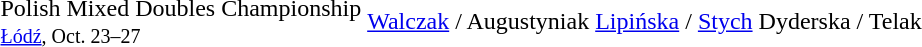<table>
<tr>
<td>Polish Mixed Doubles Championship<br><small><a href='#'>Łódź</a>, Oct. 23–27</small></td>
<td><a href='#'>Walczak</a> / Augustyniak</td>
<td><a href='#'>Lipińska</a> / <a href='#'>Stych</a></td>
<td>Dyderska / Telak</td>
</tr>
</table>
